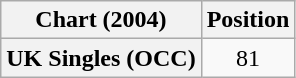<table class="wikitable plainrowheaders" style="text-align:center">
<tr>
<th scope="col">Chart (2004)</th>
<th scope="col">Position</th>
</tr>
<tr>
<th scope="row">UK Singles (OCC)</th>
<td>81</td>
</tr>
</table>
